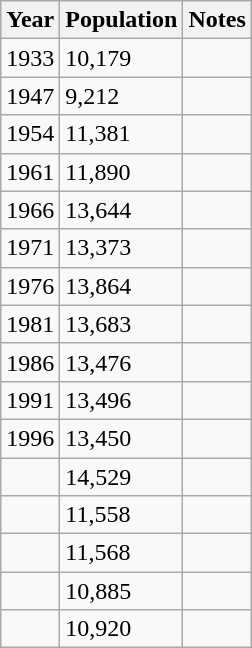<table class="wikitable">
<tr>
<th>Year</th>
<th>Population</th>
<th>Notes</th>
</tr>
<tr>
<td>1933</td>
<td>10,179</td>
<td></td>
</tr>
<tr>
<td>1947</td>
<td>9,212</td>
<td></td>
</tr>
<tr>
<td>1954</td>
<td>11,381</td>
<td></td>
</tr>
<tr>
<td>1961</td>
<td>11,890</td>
<td></td>
</tr>
<tr>
<td>1966</td>
<td>13,644</td>
<td></td>
</tr>
<tr>
<td>1971</td>
<td>13,373</td>
<td></td>
</tr>
<tr>
<td>1976</td>
<td>13,864</td>
<td></td>
</tr>
<tr>
<td>1981</td>
<td>13,683</td>
<td></td>
</tr>
<tr>
<td>1986</td>
<td>13,476</td>
<td></td>
</tr>
<tr>
<td>1991</td>
<td>13,496</td>
<td></td>
</tr>
<tr>
<td>1996</td>
<td>13,450</td>
<td></td>
</tr>
<tr>
<td></td>
<td>14,529</td>
<td></td>
</tr>
<tr>
<td></td>
<td>11,558</td>
<td></td>
</tr>
<tr>
<td></td>
<td>11,568</td>
<td></td>
</tr>
<tr>
<td></td>
<td>10,885</td>
<td></td>
</tr>
<tr>
<td></td>
<td>10,920</td>
<td></td>
</tr>
</table>
